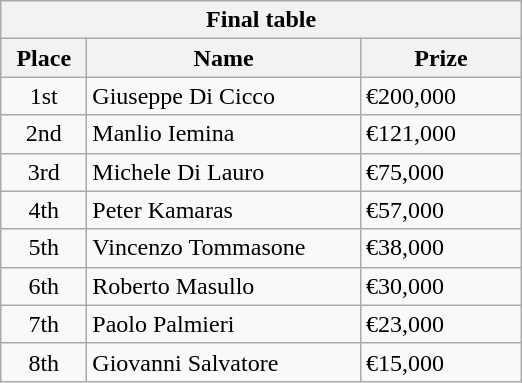<table class="wikitable">
<tr>
<th colspan="3">Final table</th>
</tr>
<tr>
<th style="width:50px;">Place</th>
<th style="width:175px;">Name</th>
<th style="width:100px;">Prize</th>
</tr>
<tr>
<td style="text-align:center;">1st</td>
<td> Giuseppe Di Cicco</td>
<td>€200,000</td>
</tr>
<tr>
<td style="text-align:center;">2nd</td>
<td> Manlio Iemina</td>
<td>€121,000</td>
</tr>
<tr>
<td style="text-align:center;">3rd</td>
<td> Michele Di Lauro</td>
<td>€75,000</td>
</tr>
<tr>
<td style="text-align:center;">4th</td>
<td> Peter Kamaras</td>
<td>€57,000</td>
</tr>
<tr>
<td style="text-align:center;">5th</td>
<td> Vincenzo Tommasone</td>
<td>€38,000</td>
</tr>
<tr>
<td style="text-align:center;">6th</td>
<td> Roberto Masullo</td>
<td>€30,000</td>
</tr>
<tr>
<td style="text-align:center;">7th</td>
<td> Paolo Palmieri</td>
<td>€23,000</td>
</tr>
<tr>
<td style="text-align:center;">8th</td>
<td> Giovanni Salvatore</td>
<td>€15,000</td>
</tr>
</table>
